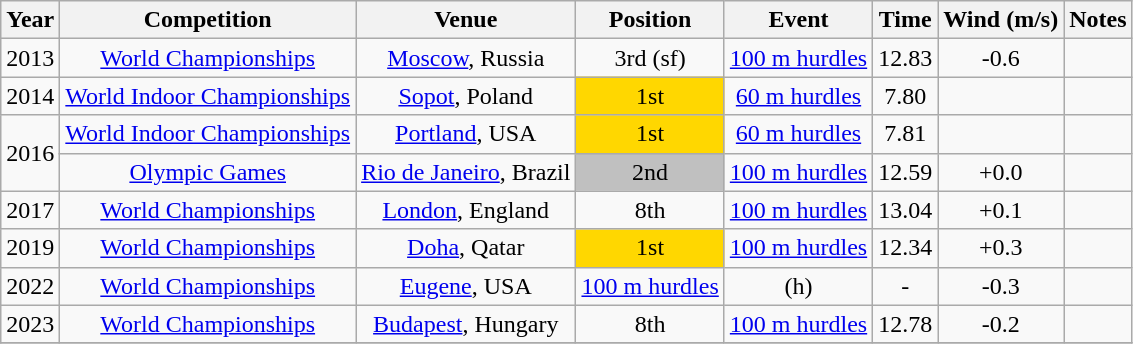<table class="wikitable sortable" style=text-align:center>
<tr>
<th>Year</th>
<th>Competition</th>
<th>Venue</th>
<th>Position</th>
<th>Event</th>
<th>Time</th>
<th>Wind (m/s)</th>
<th>Notes</th>
</tr>
<tr>
<td>2013</td>
<td><a href='#'>World Championships</a></td>
<td><a href='#'>Moscow</a>, Russia</td>
<td>3rd (sf)</td>
<td><a href='#'>100 m hurdles</a></td>
<td>12.83</td>
<td>-0.6</td>
<td></td>
</tr>
<tr>
<td>2014</td>
<td><a href='#'>World Indoor Championships</a></td>
<td><a href='#'>Sopot</a>, Poland</td>
<td bgcolor=gold>1st</td>
<td><a href='#'>60 m hurdles</a></td>
<td>7.80</td>
<td></td>
<td></td>
</tr>
<tr>
<td rowspan=2>2016</td>
<td><a href='#'>World Indoor Championships</a></td>
<td><a href='#'>Portland</a>, USA</td>
<td bgcolor=gold>1st</td>
<td><a href='#'>60 m hurdles</a></td>
<td>7.81</td>
<td></td>
<td></td>
</tr>
<tr>
<td><a href='#'>Olympic Games</a></td>
<td><a href='#'>Rio de Janeiro</a>, Brazil</td>
<td bgcolor=silver>2nd</td>
<td><a href='#'>100 m hurdles</a></td>
<td>12.59</td>
<td>+0.0</td>
<td></td>
</tr>
<tr>
<td>2017</td>
<td><a href='#'>World Championships</a></td>
<td><a href='#'>London</a>, England</td>
<td>8th</td>
<td><a href='#'>100 m hurdles</a></td>
<td>13.04</td>
<td>+0.1</td>
<td></td>
</tr>
<tr>
<td>2019</td>
<td><a href='#'>World Championships</a></td>
<td><a href='#'>Doha</a>, Qatar</td>
<td bgcolor=gold>1st</td>
<td><a href='#'>100 m hurdles</a></td>
<td>12.34</td>
<td>+0.3</td>
<td></td>
</tr>
<tr>
<td>2022</td>
<td><a href='#'>World Championships</a></td>
<td><a href='#'>Eugene</a>, USA</td>
<td><a href='#'>100 m hurdles</a></td>
<td> (h)</td>
<td>-</td>
<td>-0.3</td>
<td></td>
</tr>
<tr>
<td>2023</td>
<td><a href='#'>World Championships</a></td>
<td><a href='#'>Budapest</a>, Hungary</td>
<td>8th</td>
<td><a href='#'>100 m hurdles</a></td>
<td>12.78</td>
<td>-0.2</td>
<td></td>
</tr>
<tr>
</tr>
</table>
